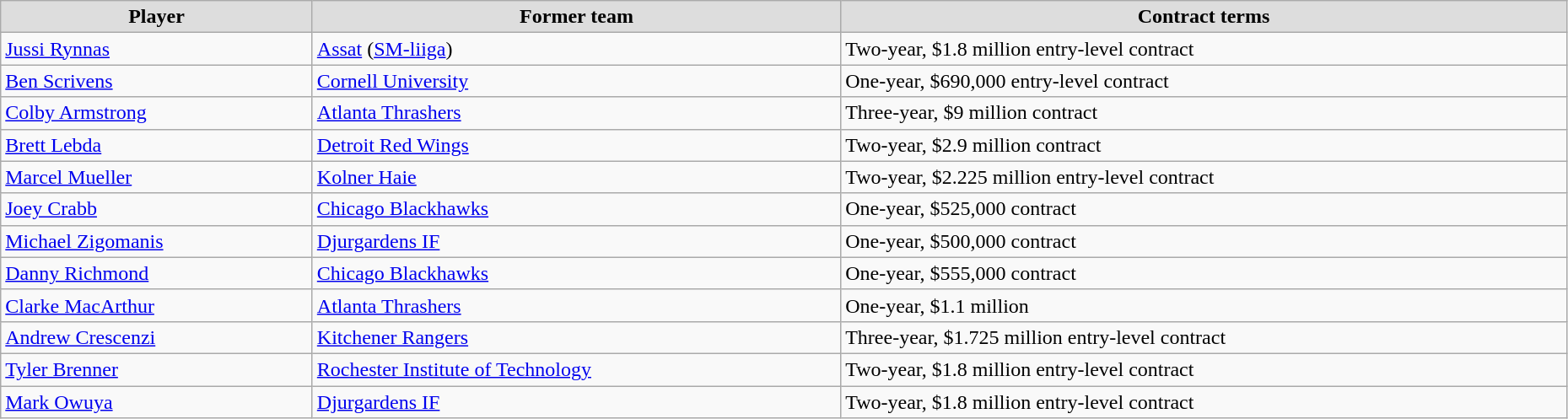<table class="wikitable" style="width:98%;">
<tr style="text-align:center; background:#ddd;">
<td><strong>Player</strong></td>
<td><strong>Former team</strong></td>
<td><strong>Contract terms</strong></td>
</tr>
<tr>
<td><a href='#'>Jussi Rynnas</a></td>
<td><a href='#'>Assat</a> (<a href='#'>SM-liiga</a>)</td>
<td>Two-year, $1.8 million entry-level contract</td>
</tr>
<tr>
<td><a href='#'>Ben Scrivens</a></td>
<td><a href='#'>Cornell University</a></td>
<td>One-year, $690,000 entry-level contract</td>
</tr>
<tr>
<td><a href='#'>Colby Armstrong</a></td>
<td><a href='#'>Atlanta Thrashers</a></td>
<td>Three-year, $9 million contract</td>
</tr>
<tr>
<td><a href='#'>Brett Lebda</a></td>
<td><a href='#'>Detroit Red Wings</a></td>
<td>Two-year, $2.9 million contract</td>
</tr>
<tr>
<td><a href='#'>Marcel Mueller</a></td>
<td><a href='#'>Kolner Haie</a></td>
<td>Two-year, $2.225 million entry-level contract</td>
</tr>
<tr>
<td><a href='#'>Joey Crabb</a></td>
<td><a href='#'>Chicago Blackhawks</a></td>
<td>One-year, $525,000 contract</td>
</tr>
<tr>
<td><a href='#'>Michael Zigomanis</a></td>
<td><a href='#'>Djurgardens IF</a></td>
<td>One-year, $500,000 contract</td>
</tr>
<tr>
<td><a href='#'>Danny Richmond</a></td>
<td><a href='#'>Chicago Blackhawks</a></td>
<td>One-year, $555,000 contract</td>
</tr>
<tr>
<td><a href='#'>Clarke MacArthur</a></td>
<td><a href='#'>Atlanta Thrashers</a></td>
<td>One-year, $1.1 million</td>
</tr>
<tr>
<td><a href='#'>Andrew Crescenzi</a></td>
<td><a href='#'>Kitchener Rangers</a></td>
<td>Three-year, $1.725 million entry-level contract</td>
</tr>
<tr>
<td><a href='#'>Tyler Brenner</a></td>
<td><a href='#'>Rochester Institute of Technology</a></td>
<td>Two-year, $1.8 million entry-level contract</td>
</tr>
<tr>
<td><a href='#'>Mark Owuya</a></td>
<td><a href='#'>Djurgardens IF</a></td>
<td>Two-year, $1.8 million entry-level contract</td>
</tr>
</table>
